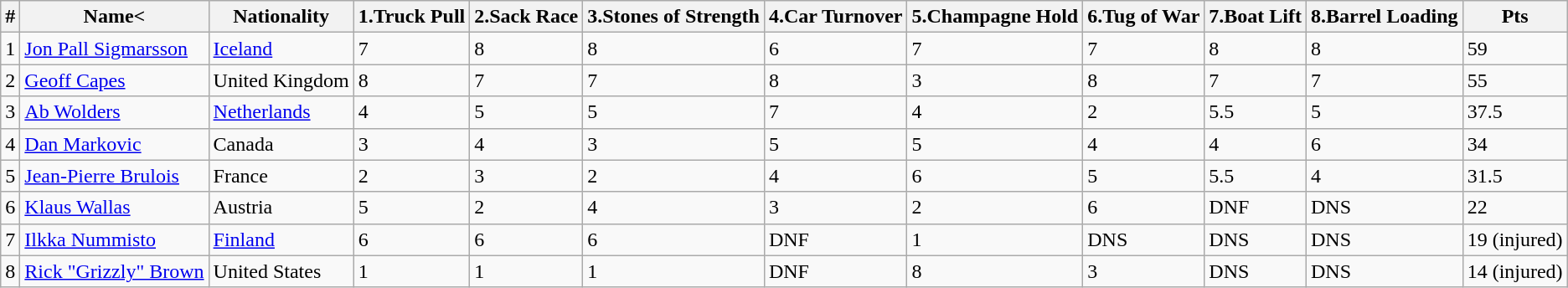<table class="wikitable">
<tr>
<th>#</th>
<th>Name<</th>
<th>Nationality</th>
<th>1.Truck Pull</th>
<th>2.Sack Race</th>
<th>3.Stones of Strength</th>
<th>4.Car Turnover</th>
<th>5.Champagne Hold</th>
<th>6.Tug of War</th>
<th>7.Boat Lift</th>
<th>8.Barrel Loading</th>
<th>Pts</th>
</tr>
<tr>
<td>1</td>
<td><a href='#'>Jon Pall Sigmarsson</a></td>
<td> <a href='#'>Iceland</a></td>
<td>7</td>
<td>8</td>
<td>8</td>
<td>6</td>
<td>7</td>
<td>7</td>
<td>8</td>
<td>8</td>
<td>59</td>
</tr>
<tr>
<td>2</td>
<td><a href='#'>Geoff Capes</a></td>
<td> United Kingdom</td>
<td>8</td>
<td>7</td>
<td>7</td>
<td>8</td>
<td>3</td>
<td>8</td>
<td>7</td>
<td>7</td>
<td>55</td>
</tr>
<tr>
<td>3</td>
<td><a href='#'>Ab Wolders</a></td>
<td> <a href='#'>Netherlands</a></td>
<td>4</td>
<td>5</td>
<td>5</td>
<td>7</td>
<td>4</td>
<td>2</td>
<td>5.5</td>
<td>5</td>
<td>37.5</td>
</tr>
<tr>
<td>4</td>
<td><a href='#'>Dan Markovic</a></td>
<td> Canada</td>
<td>3</td>
<td>4</td>
<td>3</td>
<td>5</td>
<td>5</td>
<td>4</td>
<td>4</td>
<td>6</td>
<td>34</td>
</tr>
<tr>
<td>5</td>
<td><a href='#'>Jean-Pierre Brulois</a></td>
<td> France</td>
<td>2</td>
<td>3</td>
<td>2</td>
<td>4</td>
<td>6</td>
<td>5</td>
<td>5.5</td>
<td>4</td>
<td>31.5</td>
</tr>
<tr>
<td>6</td>
<td><a href='#'>Klaus Wallas</a></td>
<td> Austria</td>
<td>5</td>
<td>2</td>
<td>4</td>
<td>3</td>
<td>2</td>
<td>6</td>
<td>DNF</td>
<td>DNS</td>
<td>22</td>
</tr>
<tr>
<td>7</td>
<td><a href='#'>Ilkka Nummisto</a></td>
<td> <a href='#'>Finland</a></td>
<td>6</td>
<td>6</td>
<td>6</td>
<td>DNF</td>
<td>1</td>
<td>DNS</td>
<td>DNS</td>
<td>DNS</td>
<td>19 (injured)</td>
</tr>
<tr>
<td>8</td>
<td><a href='#'>Rick "Grizzly" Brown</a></td>
<td> United States</td>
<td>1</td>
<td>1</td>
<td>1</td>
<td>DNF</td>
<td>8</td>
<td>3</td>
<td>DNS</td>
<td>DNS</td>
<td>14 (injured)</td>
</tr>
</table>
